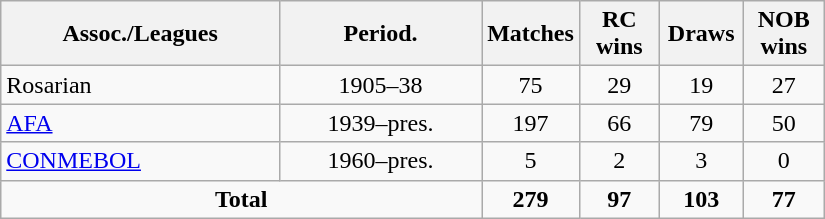<table class="wikitable sortable" style="text-align:center; width:550px">
<tr>
<th width=200px>Assoc./Leagues</th>
<th width=150px>Period.</th>
<th width=50px>Matches</th>
<th width=50px>RC wins</th>
<th width=50px>Draws</th>
<th width=50px>NOB wins</th>
</tr>
<tr>
<td align=left>Rosarian </td>
<td>1905–38</td>
<td>75</td>
<td>29</td>
<td>19</td>
<td>27</td>
</tr>
<tr>
<td align=left><a href='#'>AFA</a> </td>
<td>1939–pres.</td>
<td>197</td>
<td>66</td>
<td>79</td>
<td>50</td>
</tr>
<tr>
<td align=left><a href='#'>CONMEBOL</a></td>
<td>1960–pres.</td>
<td>5</td>
<td>2</td>
<td>3</td>
<td>0</td>
</tr>
<tr>
<td colspan=2><strong>Total</strong></td>
<td><strong>279</strong></td>
<td><strong>97</strong></td>
<td><strong>103</strong></td>
<td><strong>77</strong></td>
</tr>
</table>
